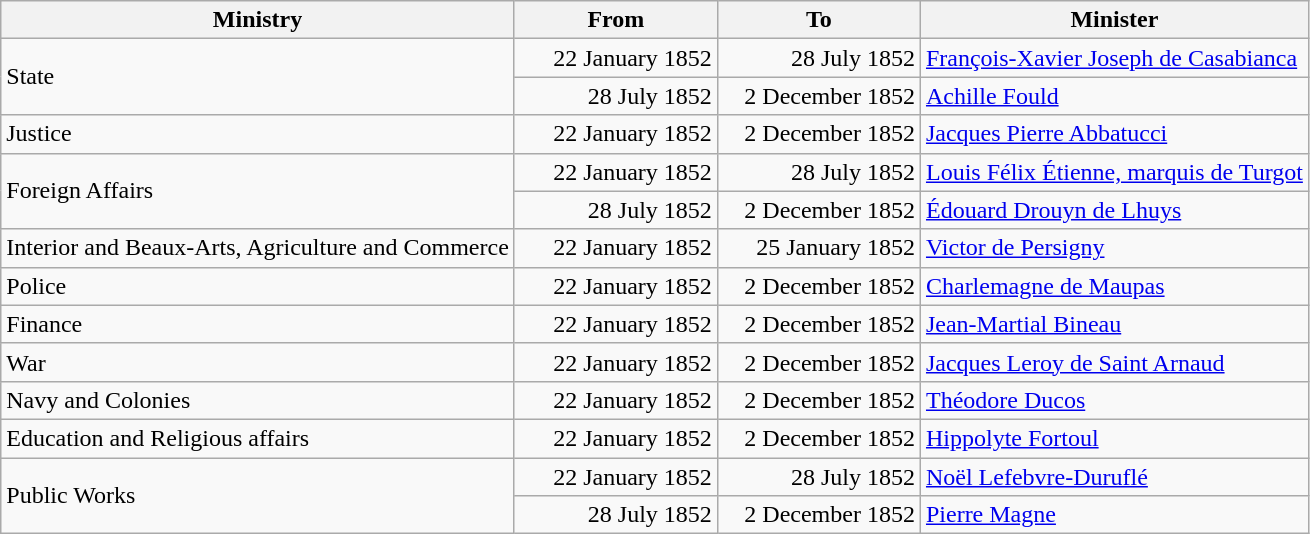<table class="wikitable sortable">
<tr>
<th>Ministry</th>
<th style="width:8em">From</th>
<th style="width:8em">To</th>
<th>Minister</th>
</tr>
<tr>
<td rowspan=2>State</td>
<td style="text-align:right">22 January 1852</td>
<td style="text-align:right">28 July 1852</td>
<td><a href='#'>François-Xavier Joseph de Casabianca</a></td>
</tr>
<tr>
<td style="text-align:right">28 July 1852</td>
<td style="text-align:right">2 December 1852</td>
<td><a href='#'>Achille Fould</a></td>
</tr>
<tr>
<td rowspan=1>Justice</td>
<td style="text-align:right">22 January 1852</td>
<td style="text-align:right">2 December 1852</td>
<td><a href='#'>Jacques Pierre Abbatucci</a></td>
</tr>
<tr>
<td rowspan=2>Foreign Affairs</td>
<td style="text-align:right">22 January 1852</td>
<td style="text-align:right">28 July 1852</td>
<td><a href='#'>Louis Félix Étienne, marquis de Turgot</a></td>
</tr>
<tr>
<td style="text-align:right">28 July 1852</td>
<td style="text-align:right">2 December 1852</td>
<td><a href='#'>Édouard Drouyn de Lhuys</a></td>
</tr>
<tr>
<td rowspan=1>Interior and Beaux-Arts, Agriculture and Commerce</td>
<td style="text-align:right">22 January 1852</td>
<td style="text-align:right">25 January 1852</td>
<td><a href='#'>Victor de Persigny</a></td>
</tr>
<tr>
<td rowspan=1>Police</td>
<td style="text-align:right">22 January 1852</td>
<td style="text-align:right">2 December 1852</td>
<td><a href='#'>Charlemagne de Maupas</a></td>
</tr>
<tr>
<td rowspan=1>Finance</td>
<td style="text-align:right">22 January 1852</td>
<td style="text-align:right">2 December 1852</td>
<td><a href='#'>Jean-Martial Bineau</a></td>
</tr>
<tr>
<td rowspan=1>War</td>
<td style="text-align:right">22 January 1852</td>
<td style="text-align:right">2 December 1852</td>
<td><a href='#'>Jacques Leroy de Saint Arnaud</a></td>
</tr>
<tr>
<td rowspan=1>Navy and Colonies</td>
<td style="text-align:right">22 January 1852</td>
<td style="text-align:right">2 December 1852</td>
<td><a href='#'>Théodore Ducos</a></td>
</tr>
<tr>
<td rowspan=1>Education and Religious affairs</td>
<td style="text-align:right">22 January 1852</td>
<td style="text-align:right">2 December 1852</td>
<td><a href='#'>Hippolyte Fortoul</a></td>
</tr>
<tr>
<td rowspan=2>Public Works</td>
<td style="text-align:right">22 January 1852</td>
<td style="text-align:right">28 July 1852</td>
<td><a href='#'>Noël Lefebvre-Duruflé</a></td>
</tr>
<tr>
<td style="text-align:right">28 July 1852</td>
<td style="text-align:right">2 December 1852</td>
<td><a href='#'>Pierre Magne</a></td>
</tr>
</table>
